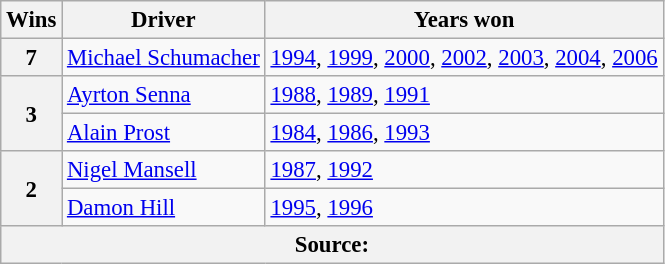<table class="wikitable" style="font-size: 95%;">
<tr>
<th>Wins</th>
<th>Driver</th>
<th>Years won</th>
</tr>
<tr>
<th>7</th>
<td> <a href='#'>Michael Schumacher</a></td>
<td><a href='#'>1994</a>, <a href='#'>1999</a>, <a href='#'>2000</a>, <a href='#'>2002</a>, <a href='#'>2003</a>, <a href='#'>2004</a>, <a href='#'>2006</a></td>
</tr>
<tr>
<th rowspan="2">3</th>
<td> <a href='#'>Ayrton Senna</a></td>
<td><a href='#'>1988</a>, <a href='#'>1989</a>, <a href='#'>1991</a></td>
</tr>
<tr>
<td><strong></strong> <a href='#'>Alain Prost</a></td>
<td><a href='#'>1984</a>, <a href='#'>1986</a>, <a href='#'>1993</a></td>
</tr>
<tr>
<th rowspan="2">2</th>
<td> <a href='#'>Nigel Mansell</a></td>
<td><a href='#'>1987</a>, <a href='#'>1992</a></td>
</tr>
<tr>
<td> <a href='#'>Damon Hill</a></td>
<td><a href='#'>1995</a>, <a href='#'>1996</a></td>
</tr>
<tr>
<th colspan=3>Source:</th>
</tr>
</table>
